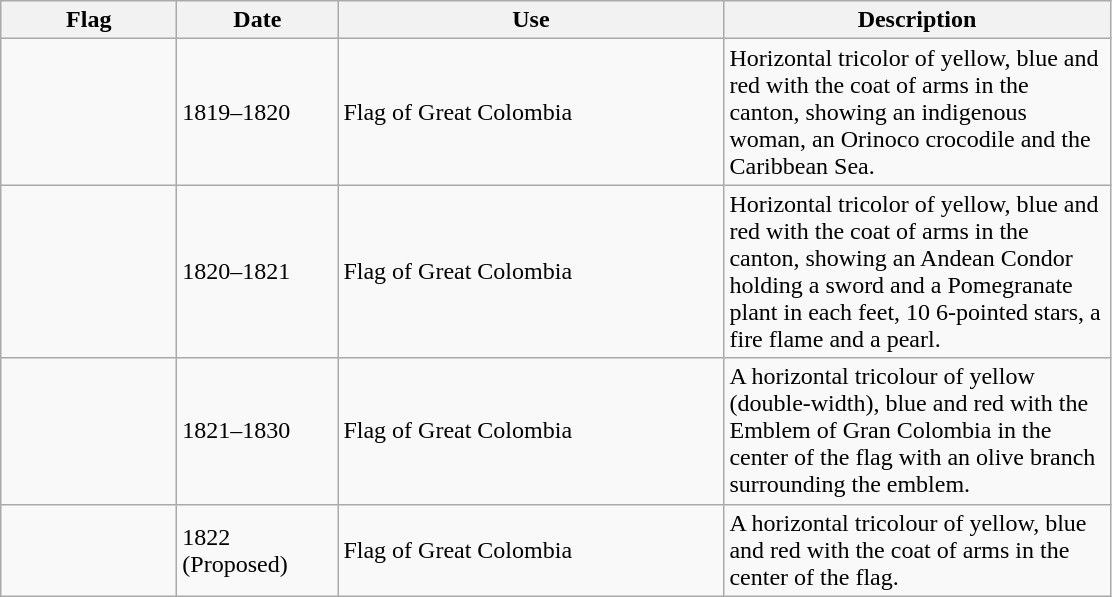<table class="wikitable">
<tr>
<th style="width:110px;">Flag</th>
<th style="width:100px;">Date</th>
<th style="width:250px;">Use</th>
<th style="width:250px;">Description</th>
</tr>
<tr>
<td></td>
<td>1819–1820</td>
<td>Flag of Great Colombia</td>
<td>Horizontal tricolor of yellow, blue and red with the coat of arms in the canton, showing an indigenous woman, an Orinoco crocodile and the Caribbean Sea.</td>
</tr>
<tr>
<td></td>
<td>1820–1821</td>
<td>Flag of Great Colombia</td>
<td>Horizontal tricolor of yellow, blue and red with the coat of arms in the canton, showing an Andean Condor holding a sword and a Pomegranate plant in each feet, 10 6-pointed stars, a fire flame and a pearl.</td>
</tr>
<tr>
<td></td>
<td>1821–1830</td>
<td>Flag of Great Colombia</td>
<td>A horizontal tricolour of yellow (double-width), blue and red with the Emblem of Gran Colombia in the center of the flag with an olive branch surrounding the emblem.</td>
</tr>
<tr>
<td></td>
<td>1822 (Proposed)</td>
<td>Flag of Great Colombia</td>
<td>A horizontal tricolour of yellow, blue and red with the coat of arms in the center of the flag.</td>
</tr>
</table>
